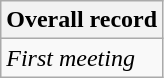<table class="wikitable">
<tr>
<th>Overall record</th>
</tr>
<tr>
<td><em>First meeting</em></td>
</tr>
</table>
